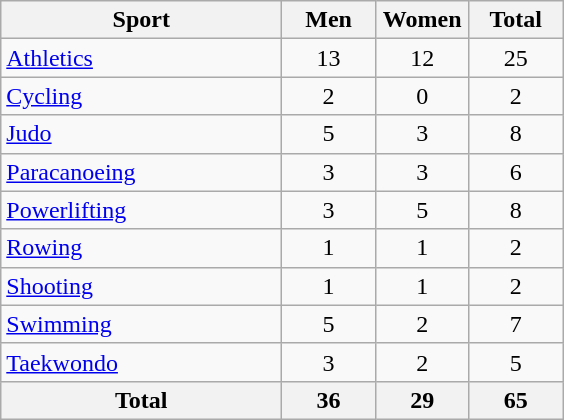<table class="wikitable sortable" style="text-align:center;">
<tr>
<th width=180>Sport</th>
<th width=55>Men</th>
<th width=55>Women</th>
<th width=55>Total</th>
</tr>
<tr>
<td align=left><a href='#'>Athletics</a></td>
<td>13</td>
<td>12</td>
<td>25</td>
</tr>
<tr>
<td align=left><a href='#'>Cycling</a></td>
<td>2</td>
<td>0</td>
<td>2</td>
</tr>
<tr>
<td align=left><a href='#'>Judo</a></td>
<td>5</td>
<td>3</td>
<td>8</td>
</tr>
<tr>
<td align=left><a href='#'>Paracanoeing</a></td>
<td>3</td>
<td>3</td>
<td>6</td>
</tr>
<tr>
<td align=left><a href='#'>Powerlifting</a></td>
<td>3</td>
<td>5</td>
<td>8</td>
</tr>
<tr>
<td align=left><a href='#'>Rowing</a></td>
<td>1</td>
<td>1</td>
<td>2</td>
</tr>
<tr>
<td align=left><a href='#'>Shooting</a></td>
<td>1</td>
<td>1</td>
<td>2</td>
</tr>
<tr>
<td align=left><a href='#'>Swimming</a></td>
<td>5</td>
<td>2</td>
<td>7</td>
</tr>
<tr>
<td align=left><a href='#'>Taekwondo</a></td>
<td>3</td>
<td>2</td>
<td>5</td>
</tr>
<tr>
<th>Total</th>
<th>36</th>
<th>29</th>
<th>65</th>
</tr>
</table>
